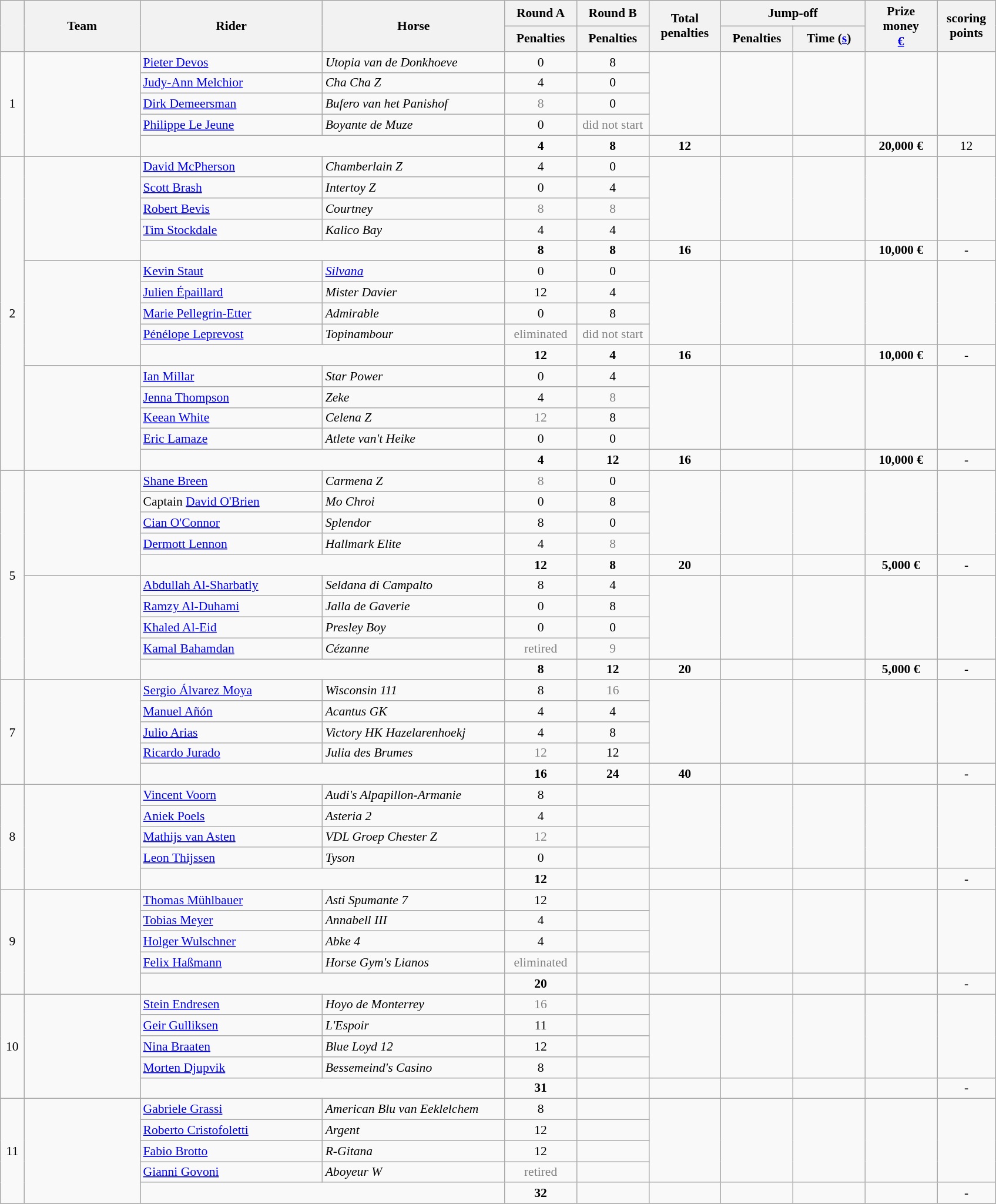<table class="wikitable" style="font-size: 90%">
<tr>
<th rowspan=2 width=20></th>
<th rowspan=2 width=125>Team</th>
<th rowspan=2 width=200>Rider</th>
<th rowspan=2 width=200>Horse</th>
<th>Round A</th>
<th>Round B</th>
<th rowspan=2 width=75>Total penalties</th>
<th colspan=2>Jump-off</th>
<th rowspan=2 width=75>Prize money<br><a href='#'>€</a></th>
<th rowspan=2 width=60>scoring<br>points</th>
</tr>
<tr>
<th width=75>Penalties</th>
<th width=75>Penalties</th>
<th width=75>Penalties</th>
<th width=75>Time (<a href='#'>s</a>)</th>
</tr>
<tr>
<td rowspan=5 align=center>1</td>
<td rowspan=5></td>
<td><a href='#'>Pieter Devos</a></td>
<td><em>Utopia van de Donkhoeve</em></td>
<td align=center>0</td>
<td align=center>8</td>
<td rowspan=4></td>
<td rowspan=4></td>
<td rowspan=4></td>
<td rowspan=4></td>
<td rowspan=4></td>
</tr>
<tr>
<td><a href='#'>Judy-Ann Melchior</a></td>
<td><em>Cha Cha Z</em></td>
<td align=center>4</td>
<td align=center>0</td>
</tr>
<tr>
<td><a href='#'>Dirk Demeersman</a></td>
<td><em>Bufero van het Panishof</em></td>
<td align=center style=color:gray>8</td>
<td align=center>0</td>
</tr>
<tr>
<td><a href='#'>Philippe Le Jeune</a></td>
<td><em>Boyante de Muze</em></td>
<td align=center>0</td>
<td align=center style=color:gray>did not start</td>
</tr>
<tr>
<td colspan=2></td>
<td align=center><strong>4</strong></td>
<td align=center><strong>8</strong></td>
<td align=center><strong>12</strong></td>
<td></td>
<td></td>
<td align=center><strong>20,000 €</strong></td>
<td align=center>12</td>
</tr>
<tr>
<td rowspan=15 align=center>2</td>
<td rowspan=5></td>
<td><a href='#'>David McPherson</a></td>
<td><em>Chamberlain Z</em></td>
<td align=center>4</td>
<td align=center>0</td>
<td rowspan=4></td>
<td rowspan=4></td>
<td rowspan=4></td>
<td rowspan=4></td>
</tr>
<tr>
<td><a href='#'>Scott Brash</a></td>
<td><em>Intertoy Z</em></td>
<td align=center>0</td>
<td align=center>4</td>
</tr>
<tr>
<td><a href='#'>Robert Bevis</a></td>
<td><em>Courtney</em></td>
<td align=center style=color:gray>8</td>
<td align=center style=color:gray>8</td>
</tr>
<tr>
<td><a href='#'>Tim Stockdale</a></td>
<td><em>Kalico Bay</em></td>
<td align=center>4</td>
<td align=center>4</td>
</tr>
<tr>
<td colspan=2></td>
<td align=center><strong>8</strong></td>
<td align=center><strong>8</strong></td>
<td align=center><strong>16</strong></td>
<td align=center></td>
<td align=center></td>
<td align=center><strong>10,000 €</strong></td>
<td align=center>-</td>
</tr>
<tr>
<td rowspan=5></td>
<td><a href='#'>Kevin Staut</a></td>
<td><em><a href='#'>Silvana</a></em></td>
<td align=center>0</td>
<td align=center>0</td>
<td rowspan=4></td>
<td rowspan=4></td>
<td rowspan=4></td>
<td rowspan=4></td>
<td rowspan=4></td>
</tr>
<tr>
<td><a href='#'>Julien Épaillard</a></td>
<td><em>Mister Davier</em></td>
<td align=center>12</td>
<td align=center>4</td>
</tr>
<tr>
<td><a href='#'>Marie Pellegrin-Etter</a></td>
<td><em>Admirable</em></td>
<td align=center>0</td>
<td align=center>8</td>
</tr>
<tr>
<td><a href='#'>Pénélope Leprevost</a></td>
<td><em>Topinambour</em></td>
<td align=center style=color:gray>eliminated</td>
<td align=center style=color:gray>did not start</td>
</tr>
<tr>
<td colspan=2></td>
<td align=center><strong>12</strong></td>
<td align=center><strong>4</strong></td>
<td align=center><strong>16</strong></td>
<td></td>
<td></td>
<td align=center><strong>10,000 €</strong></td>
<td align=center>-</td>
</tr>
<tr>
<td rowspan=5></td>
<td><a href='#'>Ian Millar</a></td>
<td><em>Star Power</em></td>
<td align=center>0</td>
<td align=center>4</td>
<td rowspan=4></td>
<td rowspan=4></td>
<td rowspan=4></td>
<td rowspan=4></td>
<td rowspan=4></td>
</tr>
<tr>
<td><a href='#'>Jenna Thompson</a></td>
<td><em>Zeke</em></td>
<td align=center>4</td>
<td align=center style=color:gray>8</td>
</tr>
<tr>
<td><a href='#'>Keean White</a></td>
<td><em>Celena Z</em></td>
<td align=center style=color:gray>12</td>
<td align=center>8</td>
</tr>
<tr>
<td><a href='#'>Eric Lamaze</a></td>
<td><em>Atlete van't Heike</em></td>
<td align=center>0</td>
<td align=center>0</td>
</tr>
<tr>
<td colspan=2></td>
<td align=center><strong>4</strong></td>
<td align=center><strong>12</strong></td>
<td align=center><strong>16</strong></td>
<td></td>
<td></td>
<td align=center><strong>10,000 €</strong></td>
<td align=center>-</td>
</tr>
<tr>
<td rowspan=10 align=center>5</td>
<td rowspan=5></td>
<td><a href='#'>Shane Breen</a></td>
<td><em>Carmena Z</em></td>
<td align=center style=color:gray>8</td>
<td align=center>0</td>
<td rowspan=4></td>
<td rowspan=4></td>
<td rowspan=4></td>
<td rowspan=4></td>
<td rowspan=4></td>
</tr>
<tr>
<td>Captain <a href='#'>David O'Brien</a></td>
<td><em>Mo Chroi</em></td>
<td align=center>0</td>
<td align=center>8</td>
</tr>
<tr>
<td><a href='#'>Cian O'Connor</a></td>
<td><em>Splendor</em></td>
<td align=center>8</td>
<td align=center>0</td>
</tr>
<tr>
<td><a href='#'>Dermott Lennon</a></td>
<td><em>Hallmark Elite</em></td>
<td align=center>4</td>
<td align=center style=color:gray>8</td>
</tr>
<tr>
<td colspan=2></td>
<td align=center><strong>12</strong></td>
<td align=center><strong>8</strong></td>
<td align=center><strong>20</strong></td>
<td></td>
<td></td>
<td align=center><strong>5,000 €</strong></td>
<td align=center>-</td>
</tr>
<tr>
<td rowspan=5></td>
<td><a href='#'>Abdullah Al-Sharbatly</a></td>
<td><em>Seldana di Campalto</em></td>
<td align=center>8</td>
<td align=center>4</td>
<td rowspan=4></td>
<td rowspan=4></td>
<td rowspan=4></td>
<td rowspan=4></td>
<td rowspan=4></td>
</tr>
<tr>
<td><a href='#'>Ramzy Al-Duhami</a></td>
<td><em>Jalla de Gaverie</em></td>
<td align=center>0</td>
<td align=center>8</td>
</tr>
<tr>
<td><a href='#'>Khaled Al-Eid</a></td>
<td><em>Presley Boy</em></td>
<td align=center>0</td>
<td align=center>0</td>
</tr>
<tr>
<td><a href='#'>Kamal Bahamdan</a></td>
<td><em>Cézanne</em></td>
<td align=center style=color:gray>retired</td>
<td align=center style=color:gray>9</td>
</tr>
<tr>
<td colspan=2></td>
<td align=center><strong>8</strong></td>
<td align=center><strong>12</strong></td>
<td align=center><strong>20</strong></td>
<td></td>
<td></td>
<td align=center><strong>5,000 €</strong></td>
<td align=center>-</td>
</tr>
<tr>
<td rowspan=5 align=center>7</td>
<td rowspan=5></td>
<td><a href='#'>Sergio Álvarez Moya</a></td>
<td><em>Wisconsin 111</em></td>
<td align=center>8</td>
<td align=center style=color:gray>16</td>
<td rowspan=4></td>
<td rowspan=4></td>
<td rowspan=4></td>
<td rowspan=4></td>
<td rowspan=4></td>
</tr>
<tr>
<td><a href='#'>Manuel Añón</a></td>
<td><em>Acantus GK</em></td>
<td align=center>4</td>
<td align=center>4</td>
</tr>
<tr>
<td><a href='#'>Julio Arias</a></td>
<td><em>Victory HK Hazelarenhoekj</em></td>
<td align=center>4</td>
<td align=center>8</td>
</tr>
<tr>
<td><a href='#'>Ricardo Jurado</a></td>
<td><em>Julia des Brumes</em></td>
<td align=center style=color:gray>12</td>
<td align=center>12</td>
</tr>
<tr>
<td colspan=2></td>
<td align=center><strong>16</strong></td>
<td align=center><strong>24</strong></td>
<td align=center><strong>40</strong></td>
<td></td>
<td></td>
<td></td>
<td align=center>-</td>
</tr>
<tr>
<td rowspan=5 align=center>8</td>
<td rowspan=5></td>
<td><a href='#'>Vincent Voorn</a></td>
<td><em>Audi's Alpapillon-Armanie</em></td>
<td align=center>8</td>
<td></td>
<td rowspan=4></td>
<td rowspan=4></td>
<td rowspan=4></td>
<td rowspan=4></td>
<td rowspan=4></td>
</tr>
<tr>
<td><a href='#'>Aniek Poels</a></td>
<td><em>Asteria 2</em></td>
<td align=center>4</td>
<td></td>
</tr>
<tr>
<td><a href='#'>Mathijs van Asten</a></td>
<td><em>VDL Groep Chester Z</em></td>
<td align=center style=color:gray>12</td>
<td></td>
</tr>
<tr>
<td><a href='#'>Leon Thijssen</a></td>
<td><em>Tyson</em></td>
<td align=center>0</td>
<td></td>
</tr>
<tr>
<td colspan=2></td>
<td align=center><strong>12</strong></td>
<td></td>
<td></td>
<td></td>
<td></td>
<td></td>
<td align=center>-</td>
</tr>
<tr>
<td rowspan=5 align=center>9</td>
<td rowspan=5></td>
<td><a href='#'>Thomas Mühlbauer</a></td>
<td><em>Asti Spumante 7</em></td>
<td align=center>12</td>
<td></td>
<td rowspan=4></td>
<td rowspan=4></td>
<td rowspan=4></td>
<td rowspan=4></td>
<td rowspan=4></td>
</tr>
<tr>
<td><a href='#'>Tobias Meyer</a></td>
<td><em>Annabell III</em></td>
<td align=center>4</td>
<td></td>
</tr>
<tr>
<td><a href='#'>Holger Wulschner</a></td>
<td><em>Abke 4</em></td>
<td align=center>4</td>
<td></td>
</tr>
<tr>
<td><a href='#'>Felix Haßmann</a></td>
<td><em>Horse Gym's Lianos</em></td>
<td align=center style=color:gray>eliminated</td>
<td></td>
</tr>
<tr>
<td colspan=2></td>
<td align=center><strong>20</strong></td>
<td></td>
<td></td>
<td></td>
<td></td>
<td></td>
<td align=center>-</td>
</tr>
<tr>
<td rowspan=5 align=center>10</td>
<td rowspan=5></td>
<td><a href='#'>Stein Endresen</a></td>
<td><em>Hoyo de Monterrey</em></td>
<td align=center style=color:gray>16</td>
<td></td>
<td rowspan=4></td>
<td rowspan=4></td>
<td rowspan=4></td>
<td rowspan=4></td>
<td rowspan=4></td>
</tr>
<tr>
<td><a href='#'>Geir Gulliksen</a></td>
<td><em>L'Espoir</em></td>
<td align=center>11</td>
<td></td>
</tr>
<tr>
<td><a href='#'>Nina Braaten</a></td>
<td><em>Blue Loyd 12</em></td>
<td align=center>12</td>
<td></td>
</tr>
<tr>
<td><a href='#'>Morten Djupvik</a></td>
<td><em>Bessemeind's Casino</em></td>
<td align=center>8</td>
<td></td>
</tr>
<tr>
<td colspan=2></td>
<td align=center><strong>31</strong></td>
<td></td>
<td></td>
<td></td>
<td></td>
<td></td>
<td align=center>-</td>
</tr>
<tr>
<td rowspan=5 align=center>11</td>
<td rowspan=5></td>
<td><a href='#'>Gabriele Grassi</a></td>
<td><em>American Blu van Eeklelchem</em></td>
<td align=center>8</td>
<td></td>
<td rowspan=4></td>
<td rowspan=4></td>
<td rowspan=4></td>
<td rowspan=4></td>
<td rowspan=4></td>
</tr>
<tr>
<td><a href='#'>Roberto Cristofoletti</a></td>
<td><em>Argent</em></td>
<td align=center>12</td>
<td></td>
</tr>
<tr>
<td><a href='#'>Fabio Brotto</a></td>
<td><em>R-Gitana</em></td>
<td align=center>12</td>
<td></td>
</tr>
<tr>
<td><a href='#'>Gianni Govoni</a></td>
<td><em>Aboyeur W</em></td>
<td align=center style=color:gray>retired</td>
<td></td>
</tr>
<tr>
<td colspan=2></td>
<td align=center><strong>32</strong></td>
<td></td>
<td></td>
<td></td>
<td></td>
<td></td>
<td align=center>-</td>
</tr>
<tr>
</tr>
</table>
